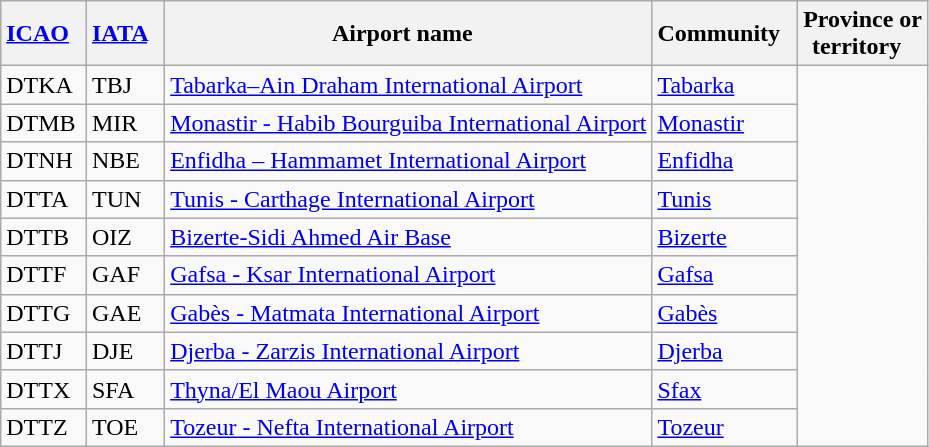<table class="wikitable" style="width:auto;">
<tr>
<th width="*"><a href='#'>ICAO</a>  </th>
<th width="*"><a href='#'>IATA</a>  </th>
<th width="*">Airport name  </th>
<th width="*">Community  </th>
<th width="*">Province or<br>territory  </th>
</tr>
<tr>
<td>DTKA</td>
<td>TBJ</td>
<td><a href='#'>Tabarka–Ain Draham International Airport</a></td>
<td><a href='#'>Tabarka</a></td>
</tr>
<tr>
<td>DTMB</td>
<td>MIR</td>
<td><a href='#'>Monastir - Habib Bourguiba International Airport</a></td>
<td><a href='#'>Monastir</a></td>
</tr>
<tr>
<td>DTNH</td>
<td>NBE</td>
<td><a href='#'>Enfidha – Hammamet International Airport</a></td>
<td><a href='#'>Enfidha</a></td>
</tr>
<tr>
<td>DTTA</td>
<td>TUN</td>
<td><a href='#'>Tunis - Carthage International Airport</a></td>
<td><a href='#'>Tunis</a></td>
</tr>
<tr>
<td>DTTB</td>
<td>OIZ</td>
<td><a href='#'>Bizerte-Sidi Ahmed Air Base</a></td>
<td><a href='#'>Bizerte</a></td>
</tr>
<tr>
<td>DTTF</td>
<td>GAF</td>
<td><a href='#'>Gafsa - Ksar International Airport</a></td>
<td><a href='#'>Gafsa</a></td>
</tr>
<tr>
<td>DTTG</td>
<td>GAE</td>
<td><a href='#'>Gabès - Matmata International Airport</a></td>
<td><a href='#'>Gabès</a></td>
</tr>
<tr>
<td>DTTJ</td>
<td>DJE</td>
<td><a href='#'>Djerba - Zarzis International Airport</a></td>
<td><a href='#'>Djerba</a></td>
</tr>
<tr>
<td>DTTX</td>
<td>SFA</td>
<td><a href='#'>Thyna/El Maou Airport</a></td>
<td><a href='#'>Sfax</a></td>
</tr>
<tr>
<td>DTTZ</td>
<td>TOE</td>
<td><a href='#'>Tozeur - Nefta International Airport</a></td>
<td><a href='#'>Tozeur</a></td>
</tr>
</table>
